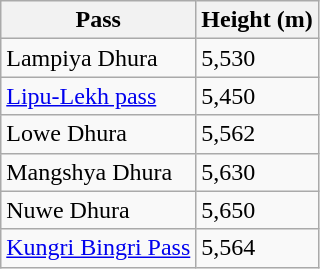<table class="wikitable sortable">
<tr>
<th>Pass</th>
<th>Height (m)</th>
</tr>
<tr>
<td>Lampiya Dhura</td>
<td>5,530</td>
</tr>
<tr>
<td><a href='#'>Lipu-Lekh pass</a></td>
<td>5,450</td>
</tr>
<tr>
<td>Lowe Dhura</td>
<td>5,562</td>
</tr>
<tr>
<td>Mangshya Dhura</td>
<td>5,630</td>
</tr>
<tr>
<td>Nuwe Dhura</td>
<td>5,650</td>
</tr>
<tr>
<td><a href='#'>Kungri Bingri Pass</a></td>
<td>5,564</td>
</tr>
</table>
